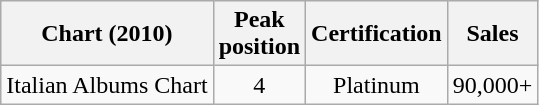<table class="wikitable">
<tr>
<th>Chart (2010)</th>
<th>Peak<br>position</th>
<th>Certification</th>
<th>Sales</th>
</tr>
<tr>
<td>Italian Albums Chart</td>
<td align="center">4</td>
<td align="center">Platinum</td>
<td align="center">90,000+</td>
</tr>
</table>
